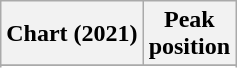<table class="wikitable sortable plainrowheaders" style="text-align:center">
<tr>
<th scope="col">Chart (2021)</th>
<th scope="col">Peak<br>position</th>
</tr>
<tr>
</tr>
<tr>
</tr>
<tr>
</tr>
<tr>
</tr>
<tr>
</tr>
</table>
